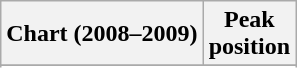<table class="wikitable sortable plainrowheaders">
<tr>
<th scope="col">Chart (2008–2009)</th>
<th scope="col">Peak<br>position</th>
</tr>
<tr>
</tr>
<tr>
</tr>
<tr>
</tr>
</table>
